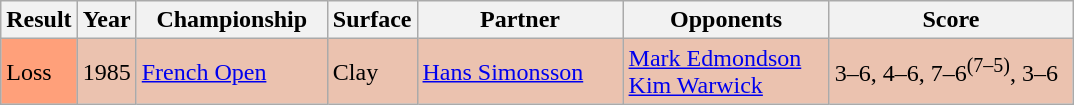<table class="sortable wikitable">
<tr>
<th style="width:40px">Result</th>
<th style="width:30px">Year</th>
<th style="width:120px">Championship</th>
<th style="width:50px">Surface</th>
<th style="width:130px">Partner</th>
<th style="width:130px">Opponents</th>
<th style="width:155px"  class="unsortable">Score</th>
</tr>
<tr style="background:#ebc2af;">
<td style="background:#ffa07a;">Loss</td>
<td>1985</td>
<td><a href='#'>French Open</a></td>
<td>Clay</td>
<td> <a href='#'>Hans Simonsson</a></td>
<td> <a href='#'>Mark Edmondson</a><br> <a href='#'>Kim Warwick</a></td>
<td>3–6, 4–6, 7–6<sup>(7–5)</sup>, 3–6</td>
</tr>
</table>
